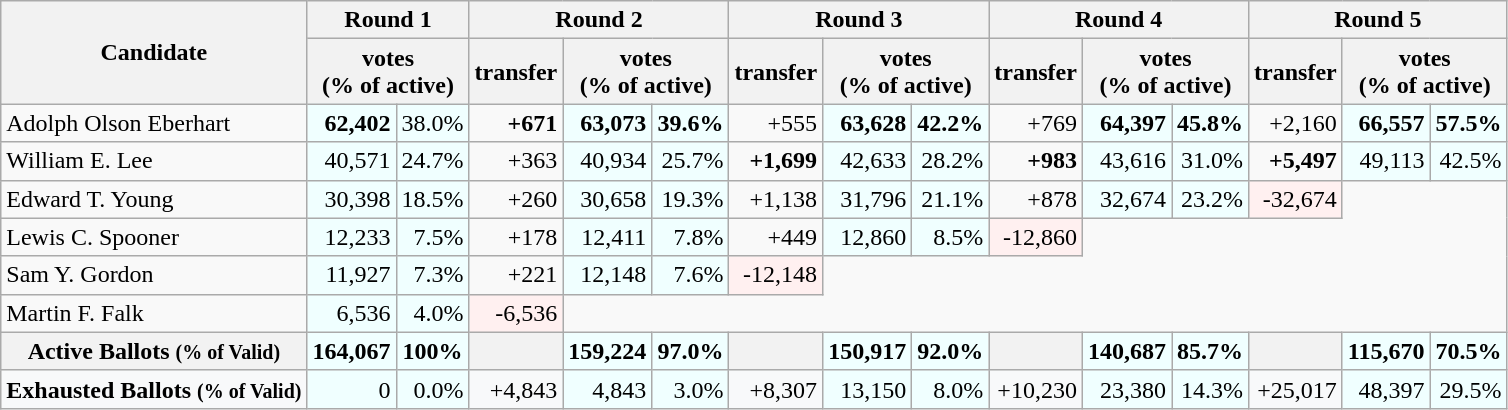<table class="wikitable sortable" style="text-align: right;">
<tr>
<th rowspan="2">Candidate</th>
<th colspan="2">Round 1</th>
<th colspan="3">Round 2</th>
<th colspan="3">Round 3</th>
<th colspan="3">Round 4</th>
<th colspan="3">Round 5</th>
</tr>
<tr>
<th colspan="2" data-sort-type="number">votes<br>(% of active)</th>
<th data-sort-type="number">transfer</th>
<th colspan="2" data-sort-type="number">votes<br>(% of active)</th>
<th data-sort-type="number">transfer</th>
<th colspan="2" data-sort-type="number">votes<br>(% of active)</th>
<th data-sort-type="number">transfer</th>
<th colspan="2" data-sort-type="number">votes<br>(% of active)</th>
<th data-sort-type="number">transfer</th>
<th colspan="2" data-sort-type="number">votes<br>(% of active)</th>
</tr>
<tr>
<td style="text-align:left;">Adolph Olson Eberhart</td>
<td style="background:azure;"><strong>62,402</strong></td>
<td style="background:azure;">38.0%</td>
<td><strong>+671</strong></td>
<td style="background:azure;"><strong>63,073</strong></td>
<td style="background:azure;"><strong>39.6%</strong></td>
<td>+555</td>
<td style="background:azure;"><strong>63,628</strong></td>
<td style="background:azure;"><strong>42.2%</strong></td>
<td>+769</td>
<td style="background:azure;"><strong>64,397</strong></td>
<td style="background:azure;"><strong>45.8%</strong></td>
<td>+2,160</td>
<td style="background:azure;"><strong>66,557</strong></td>
<td style="background:azure;"><strong>57.5%</strong></td>
</tr>
<tr>
<td style="text-align:left;">William E. Lee</td>
<td style="background:azure;">40,571</td>
<td style="background:azure;">24.7%</td>
<td>+363</td>
<td style="background:azure;">40,934</td>
<td style="background:azure;">25.7%</td>
<td><strong>+1,699</strong></td>
<td style="background:azure;">42,633</td>
<td style="background:azure;">28.2%</td>
<td><strong>+983</strong></td>
<td style="background:azure;">43,616</td>
<td style="background:azure;">31.0%</td>
<td><strong>+5,497</strong></td>
<td style="background:azure;">49,113</td>
<td style="background:azure;">42.5%</td>
</tr>
<tr>
<td style="text-align:left;">Edward T. Young</td>
<td style="background:azure;">30,398</td>
<td style="background:azure;">18.5%</td>
<td>+260</td>
<td style="background:azure;">30,658</td>
<td style="background:azure;">19.3%</td>
<td>+1,138</td>
<td style="background:azure;">31,796</td>
<td style="background:azure;">21.1%</td>
<td>+878</td>
<td style="background:azure;">32,674</td>
<td style="background:azure;">23.2%</td>
<td style="background:#fff0f0;">-32,674</td>
</tr>
<tr>
<td style="text-align:left;">Lewis C. Spooner</td>
<td style="background:azure;">12,233</td>
<td style="background:azure;">7.5%</td>
<td>+178</td>
<td style="background:azure;">12,411</td>
<td style="background:azure;">7.8%</td>
<td>+449</td>
<td style="background:azure;">12,860</td>
<td style="background:azure;">8.5%</td>
<td style="background:#fff0f0;">-12,860</td>
</tr>
<tr>
<td style="text-align:left;">Sam Y. Gordon</td>
<td style="background:azure;">11,927</td>
<td style="background:azure;">7.3%</td>
<td>+221</td>
<td style="background:azure;">12,148</td>
<td style="background:azure;">7.6%</td>
<td style="background:#fff0f0;">-12,148</td>
</tr>
<tr>
<td style="text-align:left;">Martin F. Falk</td>
<td style="background:azure;">6,536</td>
<td style="background:azure;">4.0%</td>
<td style="background:#fff0f0;">-6,536</td>
</tr>
<tr>
<th>Active Ballots <small>(% of Valid)</small></th>
<th style="background:azure;">164,067</th>
<th style="background:azure;">100%</th>
<th></th>
<th style="background:azure;">159,224</th>
<th style="background:azure;">97.0%</th>
<th></th>
<th style="background:azure;">150,917</th>
<th style="background:azure;">92.0%</th>
<th></th>
<th style="background:azure;">140,687</th>
<th style="background:azure;">85.7%</th>
<th></th>
<th style="background:azure;">115,670</th>
<th style="background:azure;">70.5%</th>
</tr>
<tr>
<th style="background: #f8f9fa">Exhausted Ballots <small>(% of Valid)</small></th>
<th style="background:azure; font-weight:normal; text-align:right;">0</th>
<th style="background:azure; font-weight:normal; text-align:right;">0.0%</th>
<th style="background: #f8f9fa; font-weight: normal; text-align: right;">+4,843</th>
<th style="background:azure; font-weight:normal; text-align:right;">4,843</th>
<th style="background:azure; font-weight:normal; text-align:right;">3.0%</th>
<th style="background: #f8f9fa; font-weight: normal; text-align: right;">+8,307</th>
<th style="background:azure; font-weight:normal; text-align:right;">13,150</th>
<th style="background:azure; font-weight:normal; text-align:right;">8.0%</th>
<th style="background: #f8f9fa; font-weight: normal; text-align: right;">+10,230</th>
<th style="background:azure; font-weight:normal; text-align:right;">23,380</th>
<th style="background:azure; font-weight:normal; text-align:right;">14.3%</th>
<th style="background: #f8f9fa; font-weight: normal; text-align: right;">+25,017</th>
<th style="background:azure; font-weight:normal; text-align:right;">48,397</th>
<th style="background:azure; font-weight:normal; text-align:right;">29.5%</th>
</tr>
</table>
